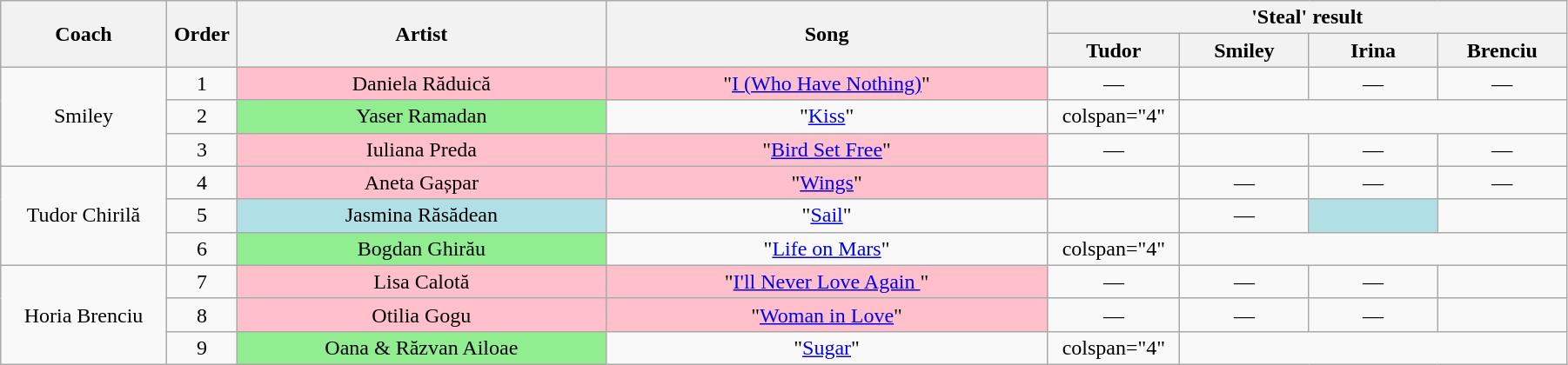<table class="wikitable" style="text-align: center; width:95%;">
<tr>
<th style="width:09%;" rowspan="2">Coach</th>
<th style="width:02%;" rowspan="2">Order</th>
<th style="width:20%;" rowspan="2">Artist</th>
<th style="width:24%;" rowspan="2">Song</th>
<th colspan="4" style="width:28%;">'Steal' result</th>
</tr>
<tr>
<th style="width:07%;">Tudor</th>
<th style="width:07%;">Smiley</th>
<th style="width:07%;">Irina</th>
<th style="width:07%;">Brenciu</th>
</tr>
<tr>
<td rowspan="3">Smiley</td>
<td>1</td>
<td bgcolor="pink">Daniela Răduică</td>
<td bgcolor="pink">"<a href='#'>I (Who Have Nothing)</a>"</td>
<td>—</td>
<td></td>
<td>—</td>
<td>—</td>
</tr>
<tr>
<td>2</td>
<td bgcolor="lightgreen">Yaser Ramadan</td>
<td>"<a href='#'>Kiss</a>"</td>
<td>colspan="4" </td>
</tr>
<tr>
<td>3</td>
<td bgcolor="pink">Iuliana Preda</td>
<td bgcolor="pink">"<a href='#'>Bird Set Free</a>"</td>
<td>—</td>
<td></td>
<td>—</td>
<td>—</td>
</tr>
<tr>
<td rowspan="3">Tudor Chirilă</td>
<td>4</td>
<td bgcolor="pink">Aneta Gașpar</td>
<td bgcolor="pink">"<a href='#'>Wings</a>"</td>
<td></td>
<td>—</td>
<td>—</td>
<td>—</td>
</tr>
<tr>
<td>5</td>
<td bgcolor="#b0e0e6">Jasmina Răsădean</td>
<td>"<a href='#'>Sail</a>"</td>
<td></td>
<td>—</td>
<td bgcolor="#b0e0e6"><strong></strong></td>
<td><strong></strong></td>
</tr>
<tr>
<td>6</td>
<td bgcolor="lightgreen">Bogdan Ghirău</td>
<td>"<a href='#'>Life on Mars</a>"</td>
<td>colspan="4" </td>
</tr>
<tr>
<td rowspan="3">Horia Brenciu</td>
<td>7</td>
<td bgcolor="pink">Lisa Calotă</td>
<td bgcolor="pink">"<a href='#'>I'll Never Love Again </a>"</td>
<td>—</td>
<td>—</td>
<td>—</td>
<td></td>
</tr>
<tr>
<td>8</td>
<td bgcolor="pink">Otilia Gogu</td>
<td bgcolor="pink">"<a href='#'>Woman in Love</a>"</td>
<td>—</td>
<td>—</td>
<td>—</td>
<td></td>
</tr>
<tr>
<td>9</td>
<td bgcolor="lightgreen">Oana & Răzvan Ailoae</td>
<td>"<a href='#'>Sugar</a>"</td>
<td>colspan="4" </td>
</tr>
</table>
